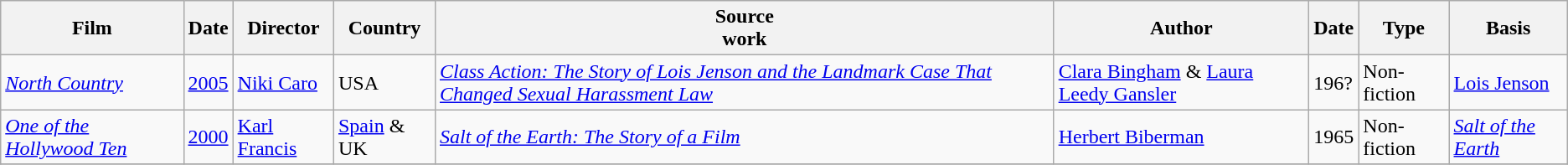<table class="wikitable">
<tr>
<th>Film</th>
<th>Date</th>
<th>Director</th>
<th>Country</th>
<th>Source<br>work</th>
<th>Author</th>
<th>Date</th>
<th>Type</th>
<th>Basis</th>
</tr>
<tr>
<td><em><a href='#'>North Country</a></em></td>
<td><a href='#'>2005</a></td>
<td><a href='#'>Niki Caro</a></td>
<td>USA</td>
<td><em><a href='#'>Class Action: The Story of Lois Jenson and the Landmark Case That Changed Sexual Harassment Law</a></em></td>
<td><a href='#'>Clara Bingham</a> & <a href='#'>Laura Leedy Gansler</a></td>
<td>196?</td>
<td>Non-fiction</td>
<td><a href='#'>Lois Jenson</a></td>
</tr>
<tr>
<td><em><a href='#'>One of the Hollywood Ten</a></em></td>
<td><a href='#'>2000</a></td>
<td><a href='#'>Karl Francis</a></td>
<td><a href='#'>Spain</a> & UK</td>
<td><em><a href='#'>Salt of the Earth: The Story of a Film</a></em></td>
<td><a href='#'>Herbert Biberman</a></td>
<td>1965</td>
<td>Non-fiction</td>
<td><em><a href='#'>Salt of the Earth</a></em> </td>
</tr>
<tr>
</tr>
</table>
